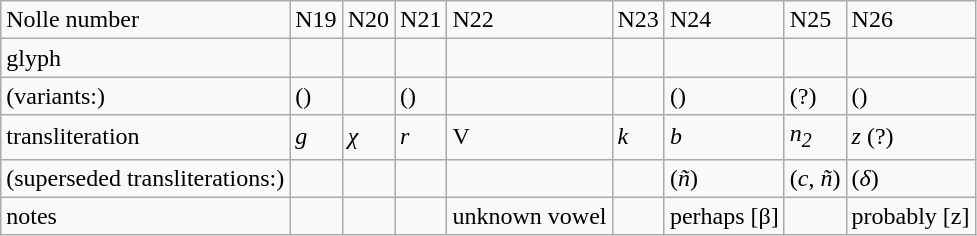<table class=wikitable>
<tr>
<td>Nolle number</td>
<td>N19</td>
<td>N20</td>
<td>N21</td>
<td>N22</td>
<td>N23</td>
<td>N24</td>
<td>N25</td>
<td>N26</td>
</tr>
<tr>
<td>glyph</td>
<td></td>
<td></td>
<td></td>
<td></td>
<td></td>
<td></td>
<td></td>
<td></td>
</tr>
<tr>
<td>(variants:)</td>
<td>()</td>
<td></td>
<td>()</td>
<td></td>
<td></td>
<td>()</td>
<td>(?)</td>
<td>()</td>
</tr>
<tr>
<td>transliteration</td>
<td><em>g</em></td>
<td><em>χ</em></td>
<td><em>r</em></td>
<td>V</td>
<td><em>k</em></td>
<td><em>b</em></td>
<td><em>n<sub>2</sub></em></td>
<td><em>z</em> (?)</td>
</tr>
<tr>
<td>(superseded transliterations:)</td>
<td></td>
<td></td>
<td></td>
<td></td>
<td></td>
<td>(<em>ñ</em>)</td>
<td>(<em>c</em>, <em>ñ</em>)</td>
<td>(<em>δ</em>)</td>
</tr>
<tr>
<td>notes</td>
<td></td>
<td></td>
<td></td>
<td>unknown vowel</td>
<td></td>
<td>perhaps [β]</td>
<td></td>
<td>probably [z]</td>
</tr>
</table>
